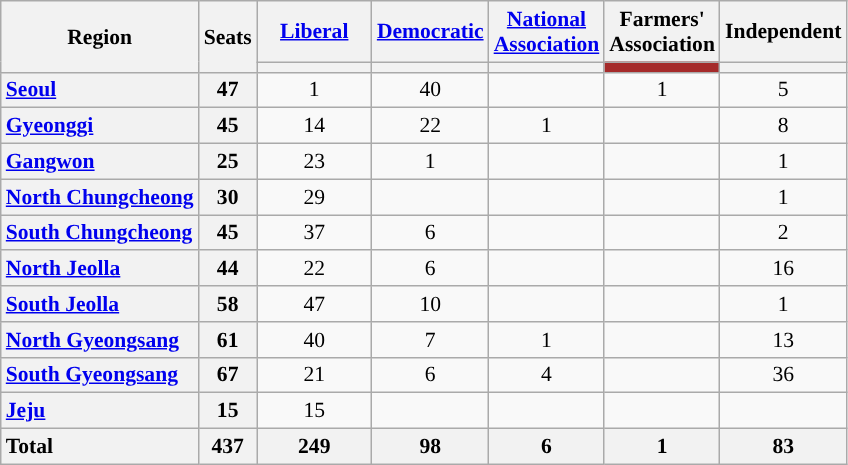<table class="wikitable" style="text-align:center; font-size: 0.9em;">
<tr>
<th rowspan="2">Region</th>
<th rowspan="2">Seats</th>
<th class="unsortable" style="width:70px;"><a href='#'>Liberal</a></th>
<th class="unsortable" style="width:70px;"><a href='#'>Democratic</a></th>
<th class="unsortable" style="width:70px;"><a href='#'>National Association</a></th>
<th class="unsortable" style="width:70px;">Farmers' Association</th>
<th class="unsortable" style="width:70px;">Independent</th>
</tr>
<tr>
<th style="background:"></th>
<th style="background:"></th>
<th style="background:"></th>
<td bgcolor="brown"></td>
<th style="background:"></th>
</tr>
<tr>
<th style="text-align: left;"><a href='#'>Seoul</a></th>
<th>47</th>
<td>1</td>
<td>40</td>
<td></td>
<td>1</td>
<td>5</td>
</tr>
<tr>
<th style="text-align: left;"><a href='#'>Gyeonggi</a></th>
<th>45</th>
<td>14</td>
<td>22</td>
<td>1</td>
<td></td>
<td>8</td>
</tr>
<tr>
<th style="text-align: left;"><a href='#'>Gangwon</a></th>
<th>25</th>
<td>23</td>
<td>1</td>
<td></td>
<td></td>
<td>1</td>
</tr>
<tr>
<th style="text-align: left;"><a href='#'>North Chungcheong</a></th>
<th>30</th>
<td>29</td>
<td></td>
<td></td>
<td></td>
<td>1</td>
</tr>
<tr>
<th style="text-align: left;"><a href='#'>South Chungcheong</a></th>
<th>45</th>
<td>37</td>
<td>6</td>
<td></td>
<td></td>
<td>2</td>
</tr>
<tr>
<th style="text-align: left;"><a href='#'>North Jeolla</a></th>
<th>44</th>
<td>22</td>
<td>6</td>
<td></td>
<td></td>
<td>16</td>
</tr>
<tr>
<th style="text-align: left;"><a href='#'>South Jeolla</a></th>
<th>58</th>
<td>47</td>
<td>10</td>
<td></td>
<td></td>
<td>1</td>
</tr>
<tr>
<th style="text-align: left;"><a href='#'>North Gyeongsang</a></th>
<th>61</th>
<td>40</td>
<td>7</td>
<td>1</td>
<td></td>
<td>13</td>
</tr>
<tr>
<th style="text-align: left;"><a href='#'>South Gyeongsang</a></th>
<th>67</th>
<td>21</td>
<td>6</td>
<td>4</td>
<td></td>
<td>36</td>
</tr>
<tr>
<th style="text-align: left;"><a href='#'>Jeju</a></th>
<th>15</th>
<td>15</td>
<td></td>
<td></td>
<td></td>
<td></td>
</tr>
<tr class="sortbottom">
<th style="text-align: left;">Total</th>
<th>437</th>
<th>249</th>
<th>98</th>
<th>6</th>
<th>1</th>
<th>83</th>
</tr>
</table>
